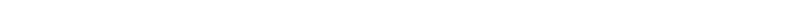<table style="width:1000px; text-align:center;">
<tr style="color:white;">
<td style="background:">42.4%</td>
<td style="background:"><strong>57.6%</strong></td>
</tr>
<tr>
<td></td>
<td></td>
</tr>
</table>
